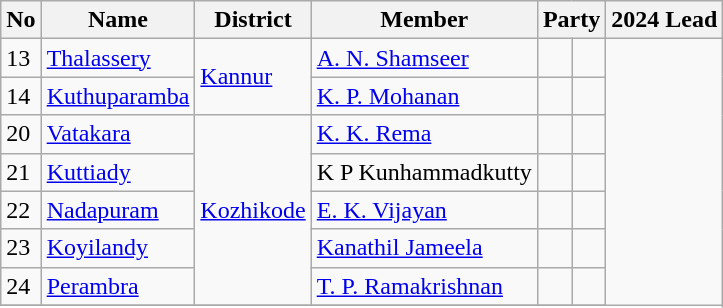<table class="wikitable sortable">
<tr>
<th>No</th>
<th>Name</th>
<th>District</th>
<th>Member</th>
<th colspan="2">Party</th>
<th colspan="2">2024 Lead</th>
</tr>
<tr>
<td>13</td>
<td><a href='#'>Thalassery</a></td>
<td rowspan="2"><a href='#'>Kannur</a></td>
<td><a href='#'>A. N. Shamseer</a></td>
<td></td>
<td></td>
</tr>
<tr>
<td>14</td>
<td><a href='#'>Kuthuparamba</a></td>
<td><a href='#'>K. P. Mohanan</a></td>
<td></td>
<td></td>
</tr>
<tr>
<td>20</td>
<td><a href='#'>Vatakara</a></td>
<td rowspan="5"><a href='#'>Kozhikode</a></td>
<td><a href='#'>K. K. Rema</a></td>
<td></td>
<td></td>
</tr>
<tr>
<td>21</td>
<td><a href='#'>Kuttiady</a></td>
<td>K P Kunhammadkutty</td>
<td></td>
<td></td>
</tr>
<tr>
<td>22</td>
<td><a href='#'>Nadapuram</a></td>
<td><a href='#'>E. K. Vijayan</a></td>
<td></td>
<td></td>
</tr>
<tr>
<td>23</td>
<td><a href='#'>Koyilandy</a></td>
<td><a href='#'>Kanathil Jameela</a></td>
<td></td>
<td></td>
</tr>
<tr>
<td>24</td>
<td><a href='#'>Perambra</a></td>
<td><a href='#'>T. P. Ramakrishnan</a></td>
<td></td>
<td></td>
</tr>
<tr>
</tr>
</table>
